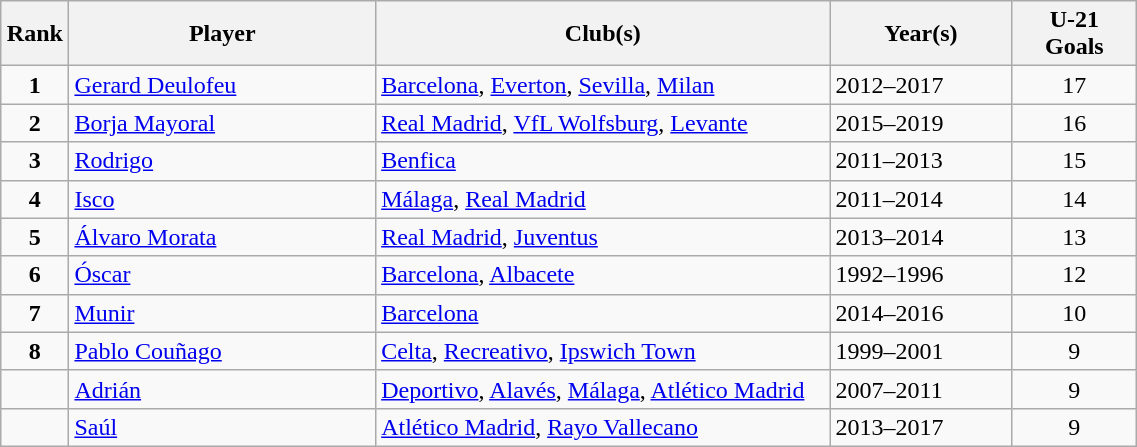<table class="wikitable" width=60%>
<tr>
<th width = 6%>Rank</th>
<th width = 27%>Player</th>
<th width = 40%>Club(s)</th>
<th width = 16%>Year(s)</th>
<th width = 11%>U-21 Goals</th>
</tr>
<tr>
<td align=center><strong>1</strong></td>
<td><a href='#'>Gerard Deulofeu</a></td>
<td><a href='#'>Barcelona</a>, <a href='#'>Everton</a>, <a href='#'>Sevilla</a>, <a href='#'>Milan</a></td>
<td>2012–2017</td>
<td align=center>17</td>
</tr>
<tr>
<td align=center><strong>2</strong></td>
<td><a href='#'>Borja Mayoral</a></td>
<td><a href='#'>Real Madrid</a>, <a href='#'>VfL Wolfsburg</a>, <a href='#'>Levante</a></td>
<td>2015–2019</td>
<td align=center>16</td>
</tr>
<tr>
<td align=center><strong>3</strong></td>
<td><a href='#'>Rodrigo</a></td>
<td><a href='#'>Benfica</a></td>
<td>2011–2013</td>
<td align=center>15</td>
</tr>
<tr>
<td align=center><strong>4</strong></td>
<td><a href='#'>Isco</a></td>
<td><a href='#'>Málaga</a>, <a href='#'>Real Madrid</a></td>
<td>2011–2014</td>
<td align=center>14</td>
</tr>
<tr>
<td align=center><strong>5</strong></td>
<td><a href='#'>Álvaro Morata</a></td>
<td><a href='#'>Real Madrid</a>, <a href='#'>Juventus</a></td>
<td>2013–2014</td>
<td align=center>13</td>
</tr>
<tr>
<td align=center><strong>6</strong></td>
<td><a href='#'>Óscar</a></td>
<td><a href='#'>Barcelona</a>, <a href='#'>Albacete</a></td>
<td>1992–1996</td>
<td align=center>12</td>
</tr>
<tr>
<td align=center><strong>7</strong></td>
<td><a href='#'>Munir</a></td>
<td><a href='#'>Barcelona</a></td>
<td>2014–2016</td>
<td align=center>10</td>
</tr>
<tr>
<td align=center><strong>8</strong></td>
<td><a href='#'>Pablo Couñago</a></td>
<td><a href='#'>Celta</a>, <a href='#'>Recreativo</a>, <a href='#'>Ipswich Town</a></td>
<td>1999–2001</td>
<td align=center>9</td>
</tr>
<tr>
<td align=center> </td>
<td><a href='#'>Adrián</a></td>
<td><a href='#'>Deportivo</a>, <a href='#'>Alavés</a>, <a href='#'>Málaga</a>, <a href='#'>Atlético Madrid</a></td>
<td>2007–2011</td>
<td align=center>9</td>
</tr>
<tr>
<td align=center> </td>
<td><a href='#'>Saúl</a></td>
<td><a href='#'>Atlético Madrid</a>, <a href='#'>Rayo Vallecano</a></td>
<td>2013–2017</td>
<td align=center>9</td>
</tr>
</table>
